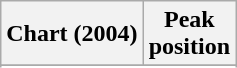<table class="wikitable sortable plainrowheaders">
<tr>
<th>Chart (2004)</th>
<th>Peak<br>position</th>
</tr>
<tr>
</tr>
<tr>
</tr>
<tr>
</tr>
<tr>
</tr>
<tr>
</tr>
<tr>
</tr>
</table>
